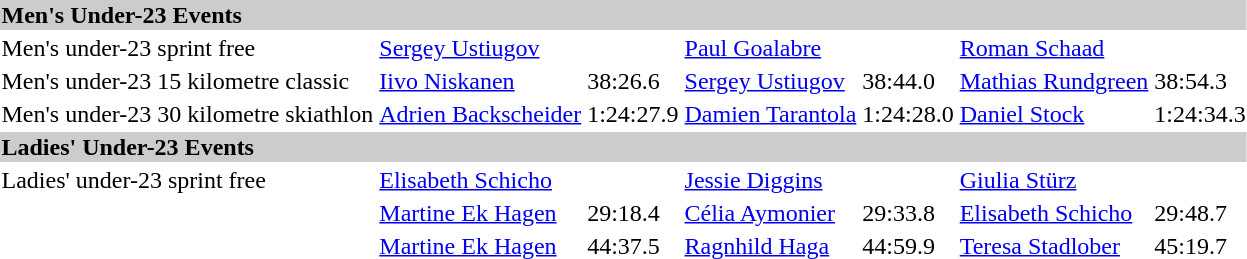<table>
<tr style="background:#ccc;">
<td colspan=7><strong>Men's Under-23 Events</strong></td>
</tr>
<tr>
<td>Men's under-23 sprint free</td>
<td><a href='#'>Sergey Ustiugov</a><br></td>
<td></td>
<td><a href='#'>Paul Goalabre</a><br></td>
<td></td>
<td><a href='#'>Roman Schaad</a><br></td>
<td></td>
</tr>
<tr>
<td>Men's under-23 15 kilometre classic</td>
<td><a href='#'>Iivo Niskanen</a><br></td>
<td>38:26.6</td>
<td><a href='#'>Sergey Ustiugov</a><br></td>
<td>38:44.0</td>
<td><a href='#'>Mathias Rundgreen</a><br></td>
<td>38:54.3</td>
</tr>
<tr>
<td>Men's under-23 30 kilometre skiathlon</td>
<td><a href='#'>Adrien Backscheider</a><br></td>
<td>1:24:27.9</td>
<td><a href='#'>Damien Tarantola</a><br></td>
<td>1:24:28.0</td>
<td><a href='#'>Daniel Stock</a><br></td>
<td>1:24:34.3</td>
</tr>
<tr style="background:#ccc;">
<td colspan=7><strong>Ladies' Under-23 Events</strong></td>
</tr>
<tr>
<td>Ladies' under-23 sprint free</td>
<td><a href='#'>Elisabeth Schicho</a><br></td>
<td></td>
<td><a href='#'>Jessie Diggins</a><br></td>
<td></td>
<td><a href='#'>Giulia Stürz</a><br></td>
<td></td>
</tr>
<tr>
<td></td>
<td><a href='#'>Martine Ek Hagen</a><br></td>
<td>29:18.4</td>
<td><a href='#'>Célia Aymonier</a><br></td>
<td>29:33.8</td>
<td><a href='#'>Elisabeth Schicho</a><br></td>
<td>29:48.7</td>
</tr>
<tr>
<td></td>
<td><a href='#'>Martine Ek Hagen</a><br></td>
<td>44:37.5</td>
<td><a href='#'>Ragnhild Haga</a><br></td>
<td>44:59.9</td>
<td><a href='#'>Teresa Stadlober</a><br></td>
<td>45:19.7</td>
</tr>
</table>
